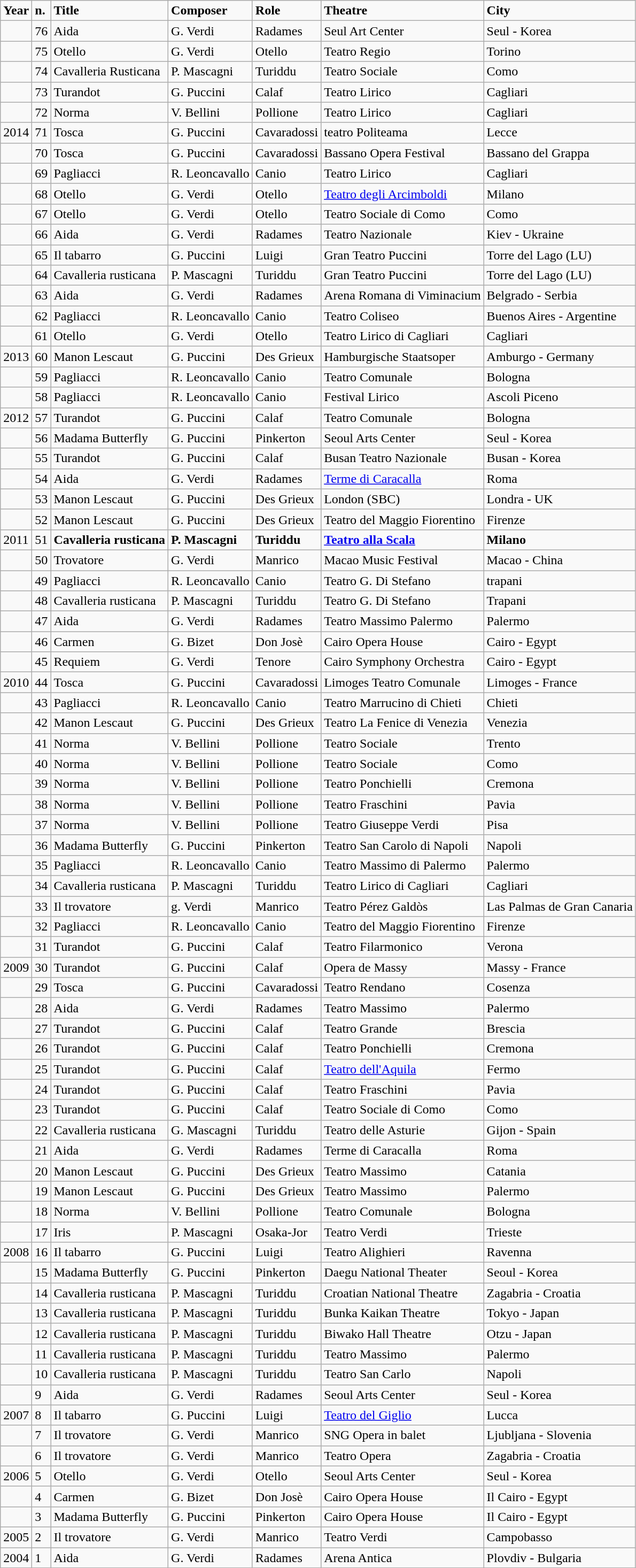<table class="wikitable">
<tr>
<td><strong>Year</strong></td>
<td><strong>n.</strong></td>
<td><strong>Title</strong></td>
<td><strong>Composer</strong></td>
<td><strong>Role</strong></td>
<td><strong>Theatre</strong></td>
<td><strong>City</strong></td>
</tr>
<tr>
<td></td>
<td>76</td>
<td>Aida</td>
<td>G. Verdi</td>
<td>Radames</td>
<td>Seul Art Center</td>
<td>Seul - Korea</td>
</tr>
<tr>
<td></td>
<td>75</td>
<td>Otello</td>
<td>G. Verdi</td>
<td>Otello</td>
<td>Teatro Regio</td>
<td>Torino</td>
</tr>
<tr>
<td></td>
<td>74</td>
<td>Cavalleria Rusticana</td>
<td>P. Mascagni</td>
<td>Turiddu</td>
<td>Teatro Sociale</td>
<td>Como</td>
</tr>
<tr>
<td></td>
<td>73</td>
<td>Turandot</td>
<td>G. Puccini</td>
<td>Calaf</td>
<td>Teatro Lirico</td>
<td>Cagliari</td>
</tr>
<tr>
<td></td>
<td>72</td>
<td>Norma</td>
<td>V. Bellini</td>
<td>Pollione</td>
<td>Teatro Lirico</td>
<td>Cagliari</td>
</tr>
<tr>
<td>2014</td>
<td>71</td>
<td>Tosca</td>
<td>G. Puccini</td>
<td>Cavaradossi</td>
<td>teatro Politeama</td>
<td>Lecce</td>
</tr>
<tr>
<td></td>
<td>70</td>
<td>Tosca</td>
<td>G. Puccini</td>
<td>Cavaradossi</td>
<td>Bassano Opera   Festival</td>
<td>Bassano del Grappa</td>
</tr>
<tr>
<td></td>
<td>69</td>
<td>Pagliacci</td>
<td>R. Leoncavallo</td>
<td>Canio</td>
<td>Teatro Lirico</td>
<td>Cagliari</td>
</tr>
<tr>
<td></td>
<td>68</td>
<td>Otello</td>
<td>G. Verdi</td>
<td>Otello</td>
<td><a href='#'>Teatro degli Arcimboldi</a></td>
<td>Milano</td>
</tr>
<tr>
<td></td>
<td>67</td>
<td>Otello</td>
<td>G. Verdi</td>
<td>Otello</td>
<td>Teatro Sociale di Como</td>
<td>Como</td>
</tr>
<tr>
<td></td>
<td>66</td>
<td>Aida</td>
<td>G. Verdi</td>
<td>Radames</td>
<td>Teatro Nazionale</td>
<td>Kiev - Ukraine</td>
</tr>
<tr>
<td></td>
<td>65</td>
<td>Il tabarro</td>
<td>G. Puccini</td>
<td>Luigi</td>
<td>Gran Teatro Puccini</td>
<td>Torre del Lago (LU)</td>
</tr>
<tr>
<td></td>
<td>64</td>
<td>Cavalleria rusticana</td>
<td>P. Mascagni</td>
<td>Turiddu</td>
<td>Gran Teatro Puccini</td>
<td>Torre del Lago (LU)</td>
</tr>
<tr>
<td></td>
<td>63</td>
<td>Aida</td>
<td>G. Verdi</td>
<td>Radames</td>
<td>Arena Romana di  Viminacium</td>
<td>Belgrado - Serbia</td>
</tr>
<tr>
<td></td>
<td>62</td>
<td>Pagliacci</td>
<td>R. Leoncavallo</td>
<td>Canio</td>
<td>Teatro Coliseo</td>
<td>Buenos Aires - Argentine</td>
</tr>
<tr>
<td></td>
<td>61</td>
<td>Otello</td>
<td>G. Verdi</td>
<td>Otello</td>
<td>Teatro Lirico di Cagliari</td>
<td>Cagliari</td>
</tr>
<tr>
<td>2013</td>
<td>60</td>
<td>Manon Lescaut</td>
<td>G. Puccini</td>
<td>Des Grieux</td>
<td>Hamburgische Staatsoper</td>
<td>Amburgo - Germany</td>
</tr>
<tr>
<td></td>
<td>59</td>
<td>Pagliacci</td>
<td>R. Leoncavallo</td>
<td>Canio</td>
<td>Teatro Comunale</td>
<td>Bologna</td>
</tr>
<tr>
<td></td>
<td>58</td>
<td>Pagliacci</td>
<td>R. Leoncavallo</td>
<td>Canio</td>
<td>Festival Lirico</td>
<td>Ascoli Piceno</td>
</tr>
<tr>
<td>2012</td>
<td>57</td>
<td>Turandot</td>
<td>G. Puccini</td>
<td>Calaf</td>
<td>Teatro Comunale</td>
<td>Bologna</td>
</tr>
<tr>
<td></td>
<td>56</td>
<td>Madama Butterfly</td>
<td>G. Puccini</td>
<td>Pinkerton</td>
<td>Seoul Arts Center</td>
<td>Seul - Korea</td>
</tr>
<tr>
<td></td>
<td>55</td>
<td>Turandot</td>
<td>G. Puccini</td>
<td>Calaf</td>
<td>Busan Teatro  Nazionale</td>
<td>Busan - Korea</td>
</tr>
<tr>
<td></td>
<td>54</td>
<td>Aida</td>
<td>G. Verdi</td>
<td>Radames</td>
<td><a href='#'>Terme di Caracalla</a></td>
<td>Roma</td>
</tr>
<tr>
<td></td>
<td>53</td>
<td>Manon Lescaut</td>
<td>G. Puccini</td>
<td>Des Grieux</td>
<td>London (SBC)</td>
<td>Londra - UK</td>
</tr>
<tr>
<td></td>
<td>52</td>
<td>Manon Lescaut</td>
<td>G. Puccini</td>
<td>Des Grieux</td>
<td>Teatro del Maggio Fiorentino</td>
<td>Firenze</td>
</tr>
<tr>
<td>2011</td>
<td>51</td>
<td><strong>Cavalleria rusticana</strong></td>
<td><strong>P. Mascagni</strong></td>
<td><strong>Turiddu</strong></td>
<td><strong><a href='#'>Teatro alla Scala</a></strong></td>
<td><strong>Milano</strong></td>
</tr>
<tr>
<td></td>
<td>50</td>
<td>Trovatore</td>
<td>G. Verdi</td>
<td>Manrico</td>
<td>Macao Music  Festival</td>
<td>Macao - China</td>
</tr>
<tr>
<td></td>
<td>49</td>
<td>Pagliacci</td>
<td>R. Leoncavallo</td>
<td>Canio</td>
<td>Teatro G. Di  Stefano</td>
<td>trapani</td>
</tr>
<tr>
<td></td>
<td>48</td>
<td>Cavalleria rusticana</td>
<td>P. Mascagni</td>
<td>Turiddu</td>
<td>Teatro G. Di Stefano</td>
<td>Trapani</td>
</tr>
<tr>
<td></td>
<td>47</td>
<td>Aida</td>
<td>G. Verdi</td>
<td>Radames</td>
<td>Teatro Massimo Palermo</td>
<td>Palermo</td>
</tr>
<tr>
<td></td>
<td>46</td>
<td>Carmen</td>
<td>G. Bizet</td>
<td>Don  Josè</td>
<td>Cairo Opera House</td>
<td>Cairo - Egypt</td>
</tr>
<tr>
<td></td>
<td>45</td>
<td>Requiem</td>
<td>G. Verdi</td>
<td>Tenore</td>
<td>Cairo Symphony Orchestra</td>
<td>Cairo - Egypt</td>
</tr>
<tr>
<td>2010</td>
<td>44</td>
<td>Tosca</td>
<td>G. Puccini</td>
<td>Cavaradossi</td>
<td>Limoges Teatro Comunale</td>
<td>Limoges - France</td>
</tr>
<tr>
<td></td>
<td>43</td>
<td>Pagliacci</td>
<td>R. Leoncavallo</td>
<td>Canio</td>
<td>Teatro  Marrucino di Chieti</td>
<td>Chieti</td>
</tr>
<tr>
<td></td>
<td>42</td>
<td>Manon Lescaut</td>
<td>G. Puccini</td>
<td>Des Grieux</td>
<td>Teatro  La Fenice di Venezia</td>
<td>Venezia</td>
</tr>
<tr>
<td></td>
<td>41</td>
<td>Norma</td>
<td>V. Bellini</td>
<td>Pollione</td>
<td>Teatro  Sociale</td>
<td>Trento</td>
</tr>
<tr>
<td></td>
<td>40</td>
<td>Norma</td>
<td>V. Bellini</td>
<td>Pollione</td>
<td>Teatro Sociale</td>
<td>Como</td>
</tr>
<tr>
<td></td>
<td>39</td>
<td>Norma</td>
<td>V. Bellini</td>
<td>Pollione</td>
<td>Teatro Ponchielli</td>
<td>Cremona</td>
</tr>
<tr>
<td></td>
<td>38</td>
<td>Norma</td>
<td>V. Bellini</td>
<td>Pollione</td>
<td>Teatro  Fraschini</td>
<td>Pavia</td>
</tr>
<tr>
<td></td>
<td>37</td>
<td>Norma</td>
<td>V. Bellini</td>
<td>Pollione</td>
<td>Teatro Giuseppe Verdi</td>
<td>Pisa</td>
</tr>
<tr>
<td></td>
<td>36</td>
<td>Madama Butterfly</td>
<td>G. Puccini</td>
<td>Pinkerton</td>
<td>Teatro San Carolo di Napoli</td>
<td>Napoli</td>
</tr>
<tr>
<td></td>
<td>35</td>
<td>Pagliacci</td>
<td>R. Leoncavallo</td>
<td>Canio</td>
<td>Teatro Massimo di Palermo</td>
<td>Palermo</td>
</tr>
<tr>
<td></td>
<td>34</td>
<td>Cavalleria rusticana</td>
<td>P. Mascagni</td>
<td>Turiddu</td>
<td>Teatro Lirico di Cagliari</td>
<td>Cagliari</td>
</tr>
<tr>
<td></td>
<td>33</td>
<td>Il trovatore</td>
<td>g. Verdi</td>
<td>Manrico</td>
<td>Teatro Pérez Galdòs</td>
<td>Las Palmas de Gran Canaria</td>
</tr>
<tr>
<td></td>
<td>32</td>
<td>Pagliacci</td>
<td>R. Leoncavallo</td>
<td>Canio</td>
<td>Teatro del Maggio Fiorentino</td>
<td>Firenze</td>
</tr>
<tr>
<td></td>
<td>31</td>
<td>Turandot</td>
<td>G. Puccini</td>
<td>Calaf</td>
<td>Teatro Filarmonico</td>
<td>Verona</td>
</tr>
<tr>
<td>2009</td>
<td>30</td>
<td>Turandot</td>
<td>G. Puccini</td>
<td>Calaf</td>
<td>Opera   de Massy</td>
<td>Massy - France</td>
</tr>
<tr>
<td></td>
<td>29</td>
<td>Tosca</td>
<td>G. Puccini</td>
<td>Cavaradossi</td>
<td>Teatro  Rendano</td>
<td>Cosenza</td>
</tr>
<tr>
<td></td>
<td>28</td>
<td>Aida</td>
<td>G. Verdi</td>
<td>Radames</td>
<td>Teatro   Massimo</td>
<td>Palermo</td>
</tr>
<tr>
<td></td>
<td>27</td>
<td>Turandot</td>
<td>G. Puccini</td>
<td>Calaf</td>
<td>Teatro Grande</td>
<td>Brescia</td>
</tr>
<tr>
<td></td>
<td>26</td>
<td>Turandot</td>
<td>G. Puccini</td>
<td>Calaf</td>
<td>Teatro Ponchielli</td>
<td>Cremona</td>
</tr>
<tr>
<td></td>
<td>25</td>
<td>Turandot</td>
<td>G. Puccini</td>
<td>Calaf</td>
<td><a href='#'>Teatro dell'Aquila</a></td>
<td>Fermo</td>
</tr>
<tr>
<td></td>
<td>24</td>
<td>Turandot</td>
<td>G. Puccini</td>
<td>Calaf</td>
<td>Teatro Fraschini</td>
<td>Pavia</td>
</tr>
<tr>
<td></td>
<td>23</td>
<td>Turandot</td>
<td>G. Puccini</td>
<td>Calaf</td>
<td>Teatro  Sociale di Como</td>
<td>Como</td>
</tr>
<tr>
<td></td>
<td>22</td>
<td>Cavalleria rusticana</td>
<td>G. Mascagni</td>
<td>Turiddu</td>
<td>Teatro  delle Asturie</td>
<td>Gijon - Spain</td>
</tr>
<tr>
<td></td>
<td>21</td>
<td>Aida</td>
<td>G. Verdi</td>
<td>Radames</td>
<td>Terme di Caracalla</td>
<td>Roma</td>
</tr>
<tr>
<td></td>
<td>20</td>
<td>Manon Lescaut</td>
<td>G. Puccini</td>
<td>Des Grieux</td>
<td>Teatro Massimo</td>
<td>Catania</td>
</tr>
<tr>
<td></td>
<td>19</td>
<td>Manon Lescaut</td>
<td>G. Puccini</td>
<td>Des Grieux</td>
<td>Teatro Massimo</td>
<td>Palermo</td>
</tr>
<tr>
<td></td>
<td>18</td>
<td>Norma</td>
<td>V. Bellini</td>
<td>Pollione</td>
<td>Teatro Comunale</td>
<td>Bologna</td>
</tr>
<tr>
<td></td>
<td>17</td>
<td>Iris</td>
<td>P. Mascagni</td>
<td>Osaka-Jor</td>
<td>Teatro Verdi</td>
<td>Trieste</td>
</tr>
<tr>
<td>2008</td>
<td>16</td>
<td>Il tabarro</td>
<td>G. Puccini</td>
<td>Luigi</td>
<td>Teatro  Alighieri</td>
<td>Ravenna</td>
</tr>
<tr>
<td></td>
<td>15</td>
<td>Madama Butterfly</td>
<td>G. Puccini</td>
<td>Pinkerton</td>
<td>Daegu National Theater</td>
<td>Seoul - Korea</td>
</tr>
<tr>
<td></td>
<td>14</td>
<td>Cavalleria   rusticana</td>
<td>P. Mascagni</td>
<td>Turiddu</td>
<td>Croatian  National Theatre</td>
<td>Zagabria - Croatia</td>
</tr>
<tr>
<td></td>
<td>13</td>
<td>Cavalleria   rusticana</td>
<td>P. Mascagni</td>
<td>Turiddu</td>
<td>Bunka Kaikan Theatre</td>
<td>Tokyo - Japan</td>
</tr>
<tr>
<td></td>
<td>12</td>
<td>Cavalleria   rusticana</td>
<td>P. Mascagni</td>
<td>Turiddu</td>
<td>Biwako Hall Theatre</td>
<td>Otzu - Japan</td>
</tr>
<tr>
<td></td>
<td>11</td>
<td>Cavalleria   rusticana</td>
<td>P. Mascagni</td>
<td>Turiddu</td>
<td>Teatro   Massimo</td>
<td>Palermo</td>
</tr>
<tr>
<td></td>
<td>10</td>
<td>Cavalleria  rusticana</td>
<td>P. Mascagni</td>
<td>Turiddu</td>
<td>Teatro San Carlo</td>
<td>Napoli</td>
</tr>
<tr>
<td></td>
<td>9</td>
<td>Aida</td>
<td>G. Verdi</td>
<td>Radames</td>
<td>Seoul   Arts Center</td>
<td>Seul - Korea</td>
</tr>
<tr>
<td>2007</td>
<td>8</td>
<td>Il tabarro</td>
<td>G. Puccini</td>
<td>Luigi</td>
<td><a href='#'>Teatro del Giglio</a></td>
<td>Lucca</td>
</tr>
<tr>
<td></td>
<td>7</td>
<td>Il trovatore</td>
<td>G. Verdi</td>
<td>Manrico</td>
<td>SNG Opera in balet</td>
<td>Ljubljana - Slovenia</td>
</tr>
<tr>
<td></td>
<td>6</td>
<td>Il trovatore</td>
<td>G. Verdi</td>
<td>Manrico</td>
<td>Teatro   Opera</td>
<td>Zagabria - Croatia</td>
</tr>
<tr>
<td>2006</td>
<td>5</td>
<td>Otello</td>
<td>G. Verdi</td>
<td>Otello</td>
<td>Seoul   Arts Center</td>
<td>Seul - Korea</td>
</tr>
<tr>
<td></td>
<td>4</td>
<td>Carmen</td>
<td>G. Bizet</td>
<td>Don   Josè</td>
<td>Cairo   Opera House</td>
<td>Il Cairo - Egypt</td>
</tr>
<tr>
<td></td>
<td>3</td>
<td>Madama Butterfly</td>
<td>G. Puccini</td>
<td>Pinkerton</td>
<td>Cairo   Opera House</td>
<td>Il Cairo - Egypt</td>
</tr>
<tr>
<td>2005</td>
<td>2</td>
<td>Il trovatore</td>
<td>G. Verdi</td>
<td>Manrico</td>
<td>Teatro   Verdi</td>
<td>Campobasso</td>
</tr>
<tr>
<td>2004</td>
<td>1</td>
<td>Aida</td>
<td>G. Verdi</td>
<td>Radames</td>
<td>Arena   Antica</td>
<td>Plovdiv - Bulgaria</td>
</tr>
</table>
